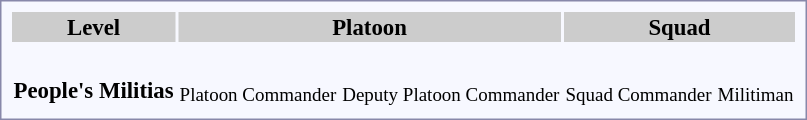<table style="border:1px solid #8888aa; background-color:#f7f8ff; padding:5px; font-size:95%; margin: 0px 12px 12px 0px;">
<tr style="background-color:#CCCCCC; text-align:center;">
<th>Level</th>
<th colspan=4>Platoon</th>
<th colspan=4>Squad</th>
</tr>
<tr style="text-align:center;">
<td rowspan=2><strong><br> People's Militias</strong></td>
<td colspan=2></td>
<td colspan=2></td>
<td colspan=2></td>
<td colspan=2></td>
</tr>
<tr style="text-align:center;">
<td colspan=2><br><small>Platoon Commander</small></td>
<td colspan=2><br><small>Deputy Platoon Commander</small></td>
<td colspan=2><br><small>Squad Commander</small></td>
<td colspan=2><br><small>Militiman</small></td>
</tr>
</table>
